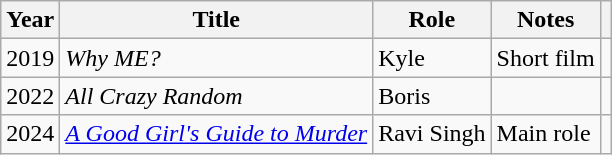<table class="wikitable sortable">
<tr>
<th>Year</th>
<th>Title</th>
<th>Role</th>
<th>Notes</th>
<th></th>
</tr>
<tr>
<td>2019</td>
<td><em>Why ME?</em></td>
<td>Kyle</td>
<td>Short film</td>
<td align="center"></td>
</tr>
<tr>
<td>2022</td>
<td><em>All Crazy Random</em></td>
<td>Boris</td>
<td></td>
<td align="center"></td>
</tr>
<tr>
<td>2024</td>
<td><em><a href='#'>A Good Girl's Guide to Murder</a></em></td>
<td>Ravi Singh</td>
<td>Main role</td>
<td align="center"></td>
</tr>
</table>
